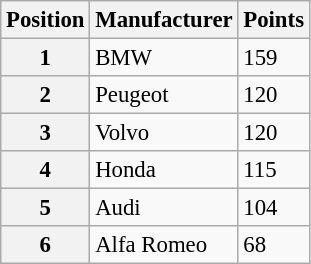<table class="wikitable" style="font-size: 95%">
<tr>
<th>Position</th>
<th>Manufacturer</th>
<th>Points</th>
</tr>
<tr>
<th>1</th>
<td>BMW</td>
<td>159</td>
</tr>
<tr>
<th>2</th>
<td>Peugeot</td>
<td>120</td>
</tr>
<tr>
<th>3</th>
<td>Volvo</td>
<td>120</td>
</tr>
<tr>
<th>4</th>
<td>Honda</td>
<td>115</td>
</tr>
<tr>
<th>5</th>
<td>Audi</td>
<td>104</td>
</tr>
<tr>
<th>6</th>
<td>Alfa Romeo</td>
<td>68</td>
</tr>
</table>
